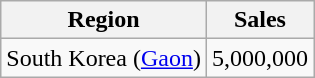<table class="wikitable sortable plainrowheaders" style="text-align:center;">
<tr>
<th>Region</th>
<th>Sales</th>
</tr>
<tr>
<td>South Korea (<a href='#'>Gaon</a>)</td>
<td>5,000,000</td>
</tr>
</table>
